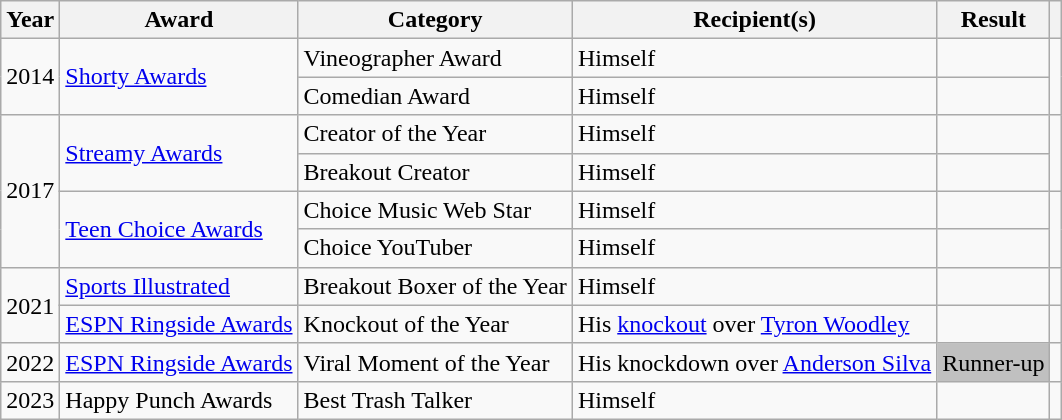<table class="wikitable sortable plainrowheaders">
<tr>
<th>Year</th>
<th>Award</th>
<th>Category</th>
<th>Recipient(s)</th>
<th>Result</th>
<th class="unsortable"></th>
</tr>
<tr>
<td scope="row" rowspan="2">2014</td>
<td scope="row" rowspan="2"><a href='#'>Shorty Awards</a></td>
<td>Vineographer Award</td>
<td>Himself</td>
<td></td>
<td scope="row" rowspan="2" style="text-align: center;"></td>
</tr>
<tr>
<td>Comedian Award</td>
<td>Himself</td>
<td></td>
</tr>
<tr>
<td scope="row" rowspan="4">2017</td>
<td scope="row" rowspan="2"><a href='#'>Streamy Awards</a></td>
<td>Creator of the Year</td>
<td>Himself</td>
<td></td>
<td scope="row" rowspan="2" style="text-align: center;"></td>
</tr>
<tr>
<td>Breakout Creator</td>
<td>Himself</td>
<td></td>
</tr>
<tr>
<td scope="row" rowspan="2"><a href='#'>Teen Choice Awards</a></td>
<td>Choice Music Web Star</td>
<td>Himself</td>
<td></td>
<td scope="row" rowspan="2" style="text-align: center;"></td>
</tr>
<tr>
<td>Choice YouTuber</td>
<td>Himself</td>
<td></td>
</tr>
<tr>
<td scope="row" rowspan="2">2021</td>
<td><a href='#'>Sports Illustrated</a></td>
<td>Breakout Boxer of the Year</td>
<td>Himself</td>
<td></td>
<td style="text-align: center;"></td>
</tr>
<tr>
<td><a href='#'>ESPN Ringside Awards</a></td>
<td>Knockout of the Year</td>
<td>His <a href='#'>knockout</a> over <a href='#'>Tyron Woodley</a></td>
<td></td>
<td style="text-align: center;"></td>
</tr>
<tr>
<td scope="row">2022</td>
<td><a href='#'>ESPN Ringside Awards</a></td>
<td>Viral Moment of the Year</td>
<td>His knockdown over <a href='#'>Anderson Silva</a></td>
<td bgcolor=silver>Runner-up</td>
<td style="text-align: center;"></td>
</tr>
<tr>
<td scope="row">2023</td>
<td>Happy Punch Awards</td>
<td>Best Trash Talker</td>
<td>Himself</td>
<td></td>
<td style="text-align: center;"></td>
</tr>
</table>
